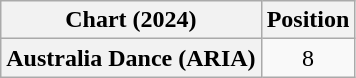<table class="wikitable plainrowheaders" style="text-align:center">
<tr>
<th scope="col">Chart (2024)</th>
<th scope="col">Position</th>
</tr>
<tr>
<th scope="row">Australia Dance (ARIA)</th>
<td>8</td>
</tr>
</table>
